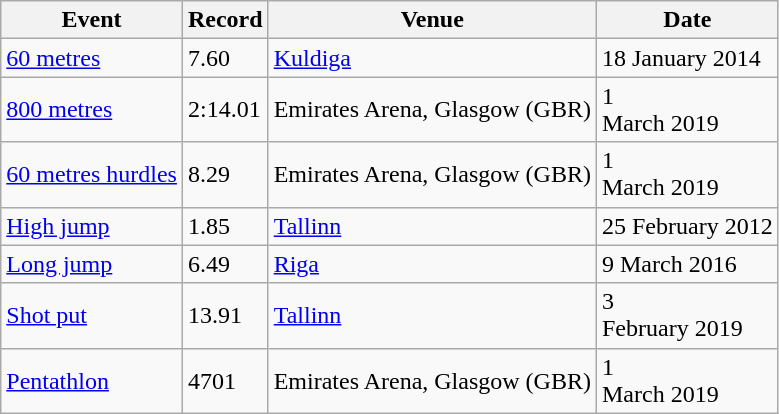<table class="wikitable">
<tr>
<th>Event</th>
<th>Record</th>
<th>Venue</th>
<th>Date</th>
</tr>
<tr>
<td><a href='#'>60 metres</a></td>
<td>7.60</td>
<td><a href='#'>Kuldiga</a></td>
<td>18 January 2014</td>
</tr>
<tr>
<td><a href='#'>800 metres</a></td>
<td>2:14.01</td>
<td>Emirates Arena, Glasgow (GBR)</td>
<td>1<br>March 2019</td>
</tr>
<tr>
<td><a href='#'>60 metres hurdles</a></td>
<td>8.29</td>
<td>Emirates Arena, Glasgow (GBR)</td>
<td>1<br>March 2019</td>
</tr>
<tr>
<td><a href='#'>High jump</a></td>
<td>1.85</td>
<td><a href='#'>Tallinn</a></td>
<td>25 February 2012</td>
</tr>
<tr>
<td><a href='#'>Long jump</a></td>
<td>6.49</td>
<td><a href='#'>Riga</a></td>
<td>9 March 2016</td>
</tr>
<tr>
<td><a href='#'>Shot put</a></td>
<td>13.91</td>
<td><a href='#'>Tallinn</a></td>
<td>3<br>February 2019</td>
</tr>
<tr>
<td><a href='#'>Pentathlon</a></td>
<td>4701</td>
<td>Emirates Arena, Glasgow (GBR)</td>
<td>1<br>March 2019</td>
</tr>
</table>
